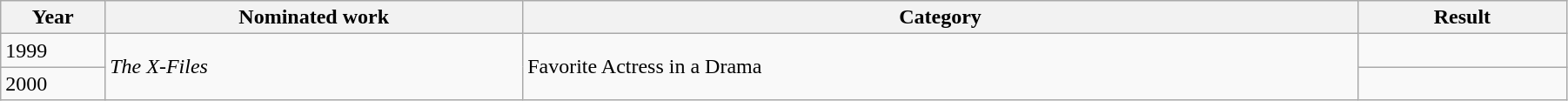<table style="width:95%;" class="wikitable sortable">
<tr>
<th style="width:5%;">Year</th>
<th style="width:20%;">Nominated work</th>
<th style="width:40%;">Category</th>
<th style="width:10%;">Result</th>
</tr>
<tr>
<td>1999</td>
<td rowspan="2"><em>The X-Files</em></td>
<td rowspan="2">Favorite Actress in a Drama</td>
<td></td>
</tr>
<tr>
<td>2000</td>
<td></td>
</tr>
</table>
